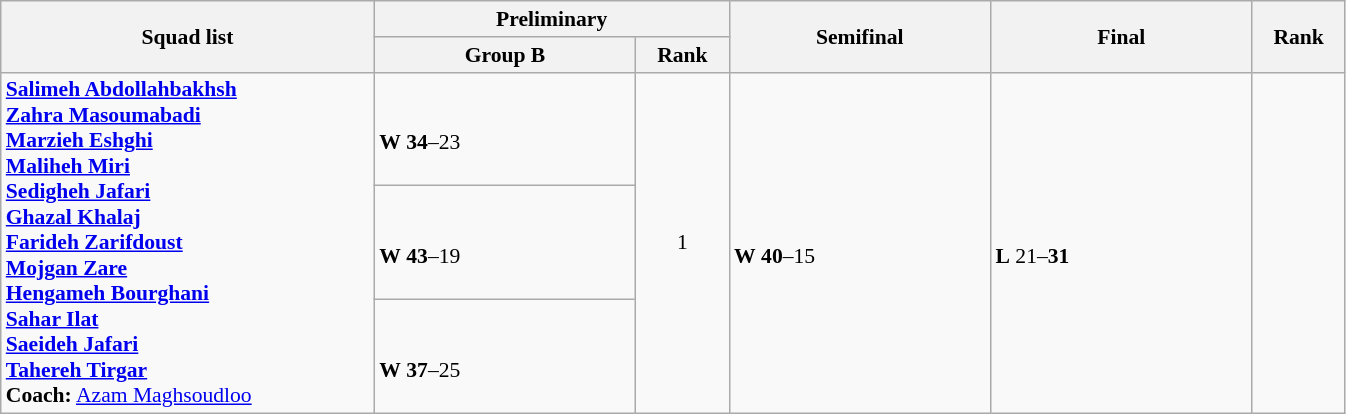<table class="wikitable" width="71%" style="text-align:left; font-size:90%">
<tr>
<th rowspan="2" width="20%">Squad list</th>
<th colspan="2">Preliminary</th>
<th rowspan="2" width="14%">Semifinal</th>
<th rowspan="2" width="14%">Final</th>
<th rowspan="2" width="5%">Rank</th>
</tr>
<tr>
<th width="14%">Group B</th>
<th width="5%">Rank</th>
</tr>
<tr>
<td rowspan=3><strong><a href='#'>Salimeh Abdollahbakhsh</a><br><a href='#'>Zahra Masoumabadi</a><br><a href='#'>Marzieh Eshghi</a><br><a href='#'>Maliheh Miri</a><br><a href='#'>Sedigheh Jafari</a><br><a href='#'>Ghazal Khalaj</a><br><a href='#'>Farideh Zarifdoust</a><br><a href='#'>Mojgan Zare</a><br><a href='#'>Hengameh Bourghani</a><br><a href='#'>Sahar Ilat</a><br><a href='#'>Saeideh Jafari</a><br><a href='#'>Tahereh Tirgar</a><br>Coach:</strong> <a href='#'>Azam Maghsoudloo</a></td>
<td><br><strong>W</strong> <strong>34</strong>–23</td>
<td rowspan=3 align=center>1 <strong></strong></td>
<td rowspan=3><br><strong>W</strong> <strong>40</strong>–15</td>
<td rowspan=3><br><strong>L</strong> 21–<strong>31</strong></td>
<td rowspan=3 align=center></td>
</tr>
<tr>
<td><br><strong>W</strong> <strong>43</strong>–19</td>
</tr>
<tr>
<td><br><strong>W</strong> <strong>37</strong>–25</td>
</tr>
</table>
